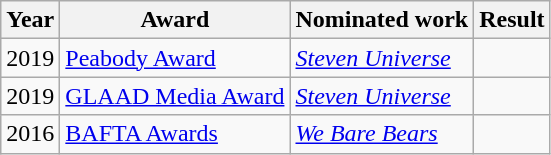<table class="wikitable">
<tr>
<th>Year</th>
<th>Award</th>
<th>Nominated work</th>
<th>Result</th>
</tr>
<tr>
<td rowspan=1>2019</td>
<td><a href='#'>Peabody Award</a></td>
<td><em><a href='#'>Steven Universe</a></em></td>
<td></td>
</tr>
<tr>
<td rowspan=1>2019</td>
<td><a href='#'>GLAAD Media Award</a></td>
<td><em><a href='#'>Steven Universe</a></em></td>
<td></td>
</tr>
<tr>
<td rowspan=1>2016</td>
<td><a href='#'>BAFTA Awards</a></td>
<td><em><a href='#'>We Bare Bears</a></em></td>
<td></td>
</tr>
</table>
